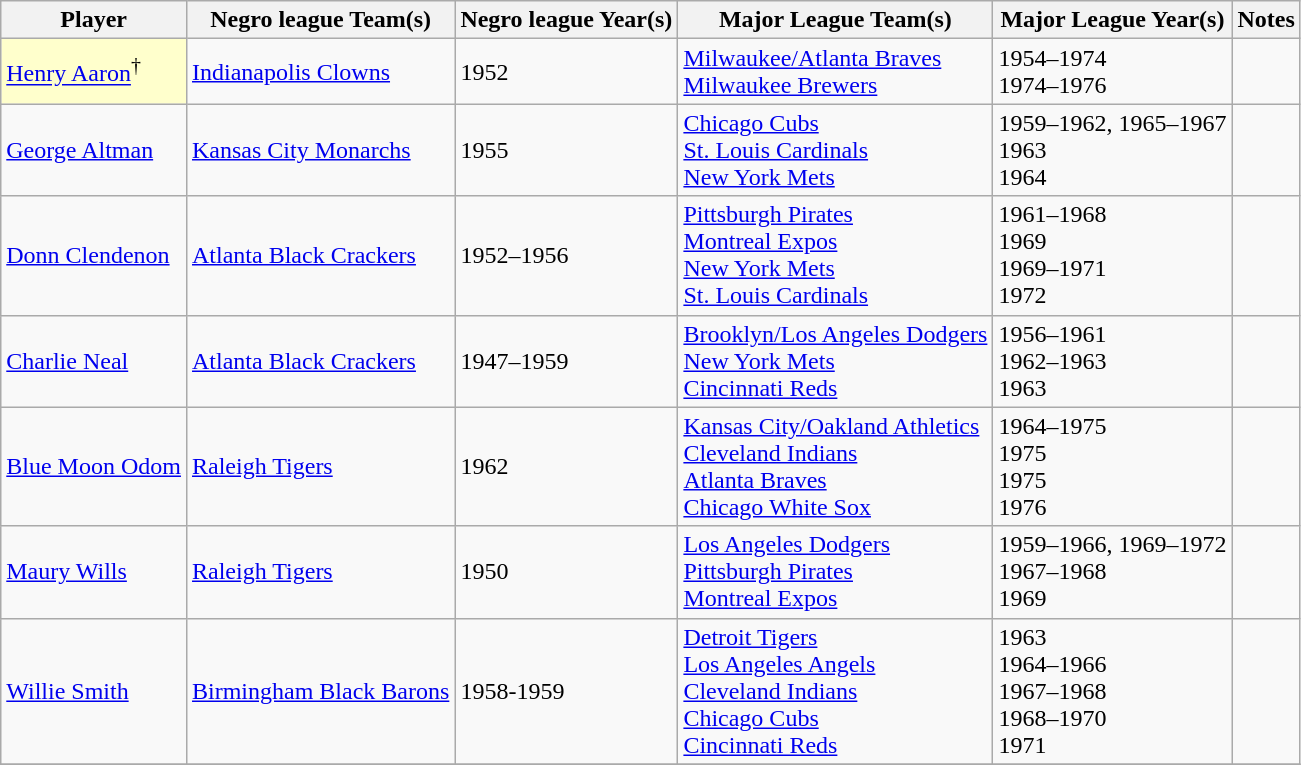<table class="wikitable">
<tr>
<th>Player</th>
<th>Negro league Team(s)</th>
<th>Negro league Year(s)</th>
<th>Major League Team(s)</th>
<th>Major League Year(s)</th>
<th>Notes</th>
</tr>
<tr>
<td style="background-color: #ffffcc"><a href='#'>Henry Aaron</a><sup>†</sup></td>
<td><a href='#'>Indianapolis Clowns</a></td>
<td>1952</td>
<td><a href='#'>Milwaukee/Atlanta Braves</a><br><a href='#'>Milwaukee Brewers</a></td>
<td>1954–1974<br>1974–1976</td>
<td></td>
</tr>
<tr>
<td><a href='#'>George Altman</a></td>
<td><a href='#'>Kansas City Monarchs</a></td>
<td>1955</td>
<td><a href='#'>Chicago Cubs</a><br><a href='#'>St. Louis Cardinals</a><br><a href='#'>New York Mets</a></td>
<td>1959–1962, 1965–1967<br>1963<br>1964</td>
<td></td>
</tr>
<tr>
<td><a href='#'>Donn Clendenon</a></td>
<td><a href='#'>Atlanta Black Crackers</a></td>
<td>1952–1956</td>
<td><a href='#'>Pittsburgh Pirates</a><br><a href='#'>Montreal Expos</a><br><a href='#'>New York Mets</a><br><a href='#'>St. Louis Cardinals</a></td>
<td>1961–1968<br>1969<br>1969–1971<br>1972</td>
<td></td>
</tr>
<tr>
<td><a href='#'>Charlie Neal</a></td>
<td><a href='#'>Atlanta Black Crackers</a></td>
<td>1947–1959</td>
<td><a href='#'>Brooklyn/Los Angeles Dodgers</a><br><a href='#'>New York Mets</a><br><a href='#'>Cincinnati Reds</a></td>
<td>1956–1961<br>1962–1963<br>1963</td>
<td></td>
</tr>
<tr>
<td><a href='#'>Blue Moon Odom</a></td>
<td><a href='#'>Raleigh Tigers</a></td>
<td>1962</td>
<td><a href='#'>Kansas City/Oakland Athletics</a><br><a href='#'>Cleveland Indians</a><br><a href='#'>Atlanta Braves</a><br><a href='#'>Chicago White Sox</a></td>
<td>1964–1975<br>1975<br>1975<br>1976</td>
<td></td>
</tr>
<tr>
<td><a href='#'>Maury Wills</a></td>
<td><a href='#'>Raleigh Tigers</a></td>
<td>1950</td>
<td><a href='#'>Los Angeles Dodgers</a><br><a href='#'>Pittsburgh Pirates</a><br><a href='#'>Montreal Expos</a></td>
<td>1959–1966, 1969–1972<br>1967–1968<br>1969</td>
<td></td>
</tr>
<tr>
<td><a href='#'>Willie Smith</a></td>
<td><a href='#'>Birmingham Black Barons</a></td>
<td>1958-1959</td>
<td><a href='#'>Detroit Tigers</a><br><a href='#'>Los Angeles Angels</a><br><a href='#'>Cleveland Indians</a><br><a href='#'>Chicago Cubs</a><br><a href='#'>Cincinnati Reds</a></td>
<td>1963<br>1964–1966<br>1967–1968<br>1968–1970<br>1971</td>
<td></td>
</tr>
<tr>
</tr>
</table>
